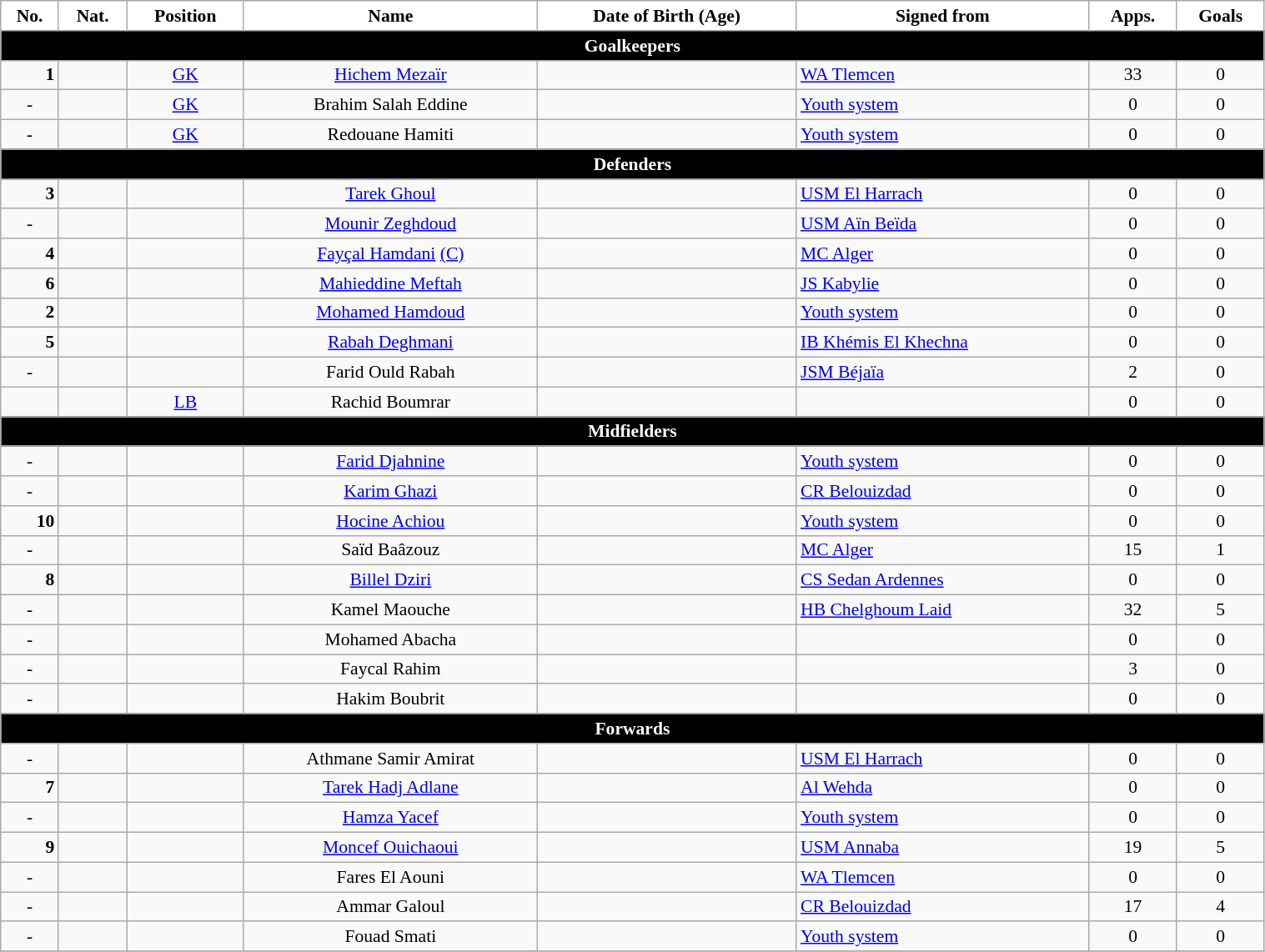<table class="wikitable" style="text-align:center; font-size:90%; width:80%">
<tr>
<th style="background:white; color:black; text-align:center;">No.</th>
<th style="background:white; color:black; text-align:center;">Nat.</th>
<th style="background:white; color:black; text-align:center;">Position</th>
<th style="background:white; color:black; text-align:center;">Name</th>
<th style="background:white; color:black; text-align:center;">Date of Birth (Age)</th>
<th style="background:white; color:black; text-align:center;">Signed from</th>
<th style="background:white; color:black; text-align:center;">Apps.</th>
<th style="background:white; color:black; text-align:center;">Goals</th>
</tr>
<tr>
<th colspan="10" style="background:#000000; color:white; text-align:center">Goalkeepers</th>
</tr>
<tr>
<td style="text-align:right"><strong>1</strong></td>
<td></td>
<td><a href='#'>GK</a></td>
<td><a href='#'>Hichem Mezaïr</a></td>
<td></td>
<td style="text-align:left"> <a href='#'>WA Tlemcen</a></td>
<td>33</td>
<td>0</td>
</tr>
<tr>
<td>-</td>
<td></td>
<td><a href='#'>GK</a></td>
<td>Brahim Salah Eddine</td>
<td></td>
<td style="text-align:left"> <a href='#'>Youth system</a></td>
<td>0</td>
<td>0</td>
</tr>
<tr>
<td>-</td>
<td></td>
<td><a href='#'>GK</a></td>
<td>Redouane Hamiti</td>
<td></td>
<td style="text-align:left"> <a href='#'>Youth system</a></td>
<td>0</td>
<td>0</td>
</tr>
<tr>
<th colspan="10" style="background:#000000; color:white; text-align:center">Defenders</th>
</tr>
<tr>
<td style="text-align:right"><strong>3</strong></td>
<td></td>
<td></td>
<td><a href='#'>Tarek Ghoul</a></td>
<td></td>
<td style="text-align:left"> <a href='#'>USM El Harrach</a></td>
<td>0</td>
<td>0</td>
</tr>
<tr>
<td>-</td>
<td></td>
<td></td>
<td><a href='#'>Mounir Zeghdoud</a></td>
<td></td>
<td style="text-align:left"> <a href='#'>USM Aïn Beïda</a></td>
<td>0</td>
<td>0</td>
</tr>
<tr>
<td style="text-align:right"><strong>4</strong></td>
<td></td>
<td></td>
<td><a href='#'>Fayçal Hamdani</a> <a href='#'>(C)</a></td>
<td></td>
<td style="text-align:left"> <a href='#'>MC Alger</a></td>
<td>0</td>
<td>0</td>
</tr>
<tr>
<td style="text-align:right"><strong>6</strong></td>
<td></td>
<td></td>
<td><a href='#'>Mahieddine Meftah</a></td>
<td></td>
<td style="text-align:left"> <a href='#'>JS Kabylie</a></td>
<td>0</td>
<td>0</td>
</tr>
<tr>
<td style="text-align:right"><strong>2</strong></td>
<td></td>
<td></td>
<td><a href='#'>Mohamed Hamdoud</a></td>
<td></td>
<td style="text-align:left"> <a href='#'>Youth system</a></td>
<td>0</td>
<td>0</td>
</tr>
<tr>
<td style="text-align:right"><strong>5</strong></td>
<td></td>
<td></td>
<td><a href='#'>Rabah Deghmani</a></td>
<td></td>
<td style="text-align:left"> <a href='#'>IB Khémis El Khechna</a></td>
<td>0</td>
<td>0</td>
</tr>
<tr>
<td>-</td>
<td></td>
<td></td>
<td>Farid Ould Rabah</td>
<td></td>
<td style="text-align:left"> <a href='#'>JSM Béjaïa</a></td>
<td>2</td>
<td>0</td>
</tr>
<tr>
<td></td>
<td></td>
<td><a href='#'>LB</a></td>
<td>Rachid Boumrar</td>
<td></td>
<td></td>
<td>0</td>
<td>0</td>
</tr>
<tr>
<th colspan="10" style="background:#000000; color:white; text-align:center">Midfielders</th>
</tr>
<tr>
<td>-</td>
<td></td>
<td></td>
<td><a href='#'>Farid Djahnine</a></td>
<td></td>
<td style="text-align:left"> <a href='#'>Youth system</a></td>
<td>0</td>
<td>0</td>
</tr>
<tr>
<td>-</td>
<td></td>
<td></td>
<td><a href='#'>Karim Ghazi</a></td>
<td></td>
<td style="text-align:left"> <a href='#'>CR Belouizdad</a></td>
<td>0</td>
<td>0</td>
</tr>
<tr>
<td style="text-align:right"><strong>10</strong></td>
<td></td>
<td></td>
<td><a href='#'>Hocine Achiou</a></td>
<td></td>
<td style="text-align:left"> <a href='#'>Youth system</a></td>
<td>0</td>
<td>0</td>
</tr>
<tr>
<td>-</td>
<td></td>
<td></td>
<td>Saïd Baâzouz</td>
<td></td>
<td style="text-align:left"> <a href='#'>MC Alger</a></td>
<td>15</td>
<td>1</td>
</tr>
<tr>
<td style="text-align:right"><strong>8</strong></td>
<td></td>
<td></td>
<td><a href='#'>Billel Dziri</a></td>
<td></td>
<td style="text-align:left"> <a href='#'>CS Sedan Ardennes</a></td>
<td>0</td>
<td>0</td>
</tr>
<tr>
<td>-</td>
<td></td>
<td></td>
<td>Kamel Maouche</td>
<td></td>
<td style="text-align:left"> <a href='#'>HB Chelghoum Laid</a></td>
<td>32</td>
<td>5</td>
</tr>
<tr>
<td>-</td>
<td></td>
<td></td>
<td>Mohamed Abacha</td>
<td></td>
<td></td>
<td>0</td>
<td>0</td>
</tr>
<tr>
<td>-</td>
<td></td>
<td></td>
<td>Faycal Rahim</td>
<td></td>
<td></td>
<td>3</td>
<td>0</td>
</tr>
<tr>
<td>-</td>
<td></td>
<td></td>
<td>Hakim Boubrit</td>
<td></td>
<td></td>
<td>0</td>
<td>0</td>
</tr>
<tr>
<th colspan="10" style="background:#000000; color:white; text-align:center">Forwards</th>
</tr>
<tr>
<td>-</td>
<td></td>
<td></td>
<td>Athmane Samir Amirat</td>
<td></td>
<td style="text-align:left"> <a href='#'>USM El Harrach</a></td>
<td>0</td>
<td>0</td>
</tr>
<tr>
<td style="text-align:right"><strong>7</strong></td>
<td></td>
<td></td>
<td><a href='#'>Tarek Hadj Adlane</a></td>
<td></td>
<td style="text-align:left"> <a href='#'>Al Wehda</a></td>
<td>0</td>
<td>0</td>
</tr>
<tr>
<td>-</td>
<td></td>
<td></td>
<td><a href='#'>Hamza Yacef</a></td>
<td></td>
<td style="text-align:left"> <a href='#'>Youth system</a></td>
<td>0</td>
<td>0</td>
</tr>
<tr>
<td style="text-align:right"><strong>9</strong></td>
<td></td>
<td></td>
<td><a href='#'>Moncef Ouichaoui</a></td>
<td></td>
<td style="text-align:left"> <a href='#'>USM Annaba</a></td>
<td>19</td>
<td>5</td>
</tr>
<tr>
<td>-</td>
<td></td>
<td></td>
<td>Fares El Aouni</td>
<td></td>
<td style="text-align:left"> <a href='#'>WA Tlemcen</a></td>
<td>0</td>
<td>0</td>
</tr>
<tr>
<td>-</td>
<td></td>
<td></td>
<td>Ammar Galoul</td>
<td></td>
<td style="text-align:left"> <a href='#'>CR Belouizdad</a></td>
<td>17</td>
<td>4</td>
</tr>
<tr>
<td>-</td>
<td></td>
<td></td>
<td>Fouad Smati</td>
<td></td>
<td style="text-align:left"> <a href='#'>Youth system</a></td>
<td>0</td>
<td>0</td>
</tr>
<tr>
</tr>
</table>
